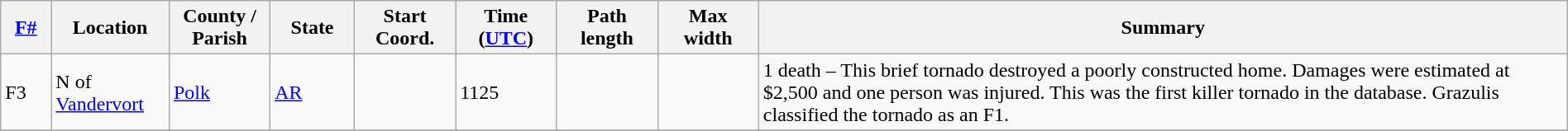<table class="wikitable sortable" style="width:100%;">
<tr>
<th scope="col" style="width:3%; text-align:center;"><a href='#'>F#</a></th>
<th scope="col" style="width:7%; text-align:center;" class="unsortable">Location</th>
<th scope="col" style="width:6%; text-align:center;" class="unsortable">County / Parish</th>
<th scope="col" style="width:5%; text-align:center;">State</th>
<th scope="col" style="width:6%; text-align:center;">Start Coord.</th>
<th scope="col" style="width:6%; text-align:center;">Time (<a href='#'>UTC</a>)</th>
<th scope="col" style="width:6%; text-align:center;">Path length</th>
<th scope="col" style="width:6%; text-align:center;">Max width</th>
<th scope="col" class="unsortable" style="width:48%; text-align:center;">Summary</th>
</tr>
<tr>
<td bgcolor=>F3</td>
<td>N of <a href='#'>Vandervort</a></td>
<td><a href='#'>Polk</a></td>
<td><a href='#'>AR</a></td>
<td></td>
<td>1125</td>
<td></td>
<td></td>
<td>1 death – This brief tornado destroyed a poorly constructed home. Damages were estimated at $2,500 and one person was injured. This was the first killer tornado in the database. Grazulis classified the tornado as an F1.</td>
</tr>
<tr>
</tr>
</table>
